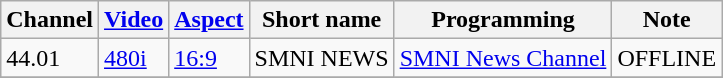<table class="wikitable mw-collapsible">
<tr>
<th>Channel</th>
<th><a href='#'>Video</a></th>
<th><a href='#'>Aspect</a></th>
<th>Short name</th>
<th>Programming</th>
<th>Note</th>
</tr>
<tr>
<td>44.01</td>
<td rowspan="1"><a href='#'>480i</a></td>
<td rowspan="1"><a href='#'>16:9</a></td>
<td>SMNI NEWS</td>
<td rowspan="1"><a href='#'>SMNI News Channel</a></td>
<td rowspan="1">OFFLINE</td>
</tr>
<tr>
</tr>
</table>
